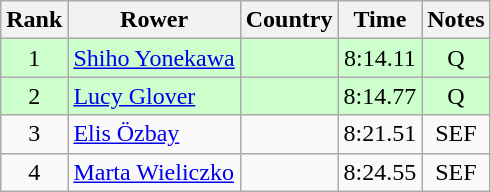<table class="wikitable" style="text-align:center">
<tr>
<th>Rank</th>
<th>Rower</th>
<th>Country</th>
<th>Time</th>
<th>Notes</th>
</tr>
<tr bgcolor=ccffcc>
<td>1</td>
<td align="left"><a href='#'>Shiho Yonekawa</a></td>
<td align="left"></td>
<td>8:14.11</td>
<td>Q</td>
</tr>
<tr bgcolor=ccffcc>
<td>2</td>
<td align="left"><a href='#'>Lucy Glover</a></td>
<td align="left"></td>
<td>8:14.77</td>
<td>Q</td>
</tr>
<tr>
<td>3</td>
<td align="left"><a href='#'>Elis Özbay</a></td>
<td align="left"></td>
<td>8:21.51</td>
<td>SEF</td>
</tr>
<tr>
<td>4</td>
<td align="left"><a href='#'>Marta Wieliczko</a></td>
<td align="left"></td>
<td>8:24.55</td>
<td>SEF</td>
</tr>
</table>
